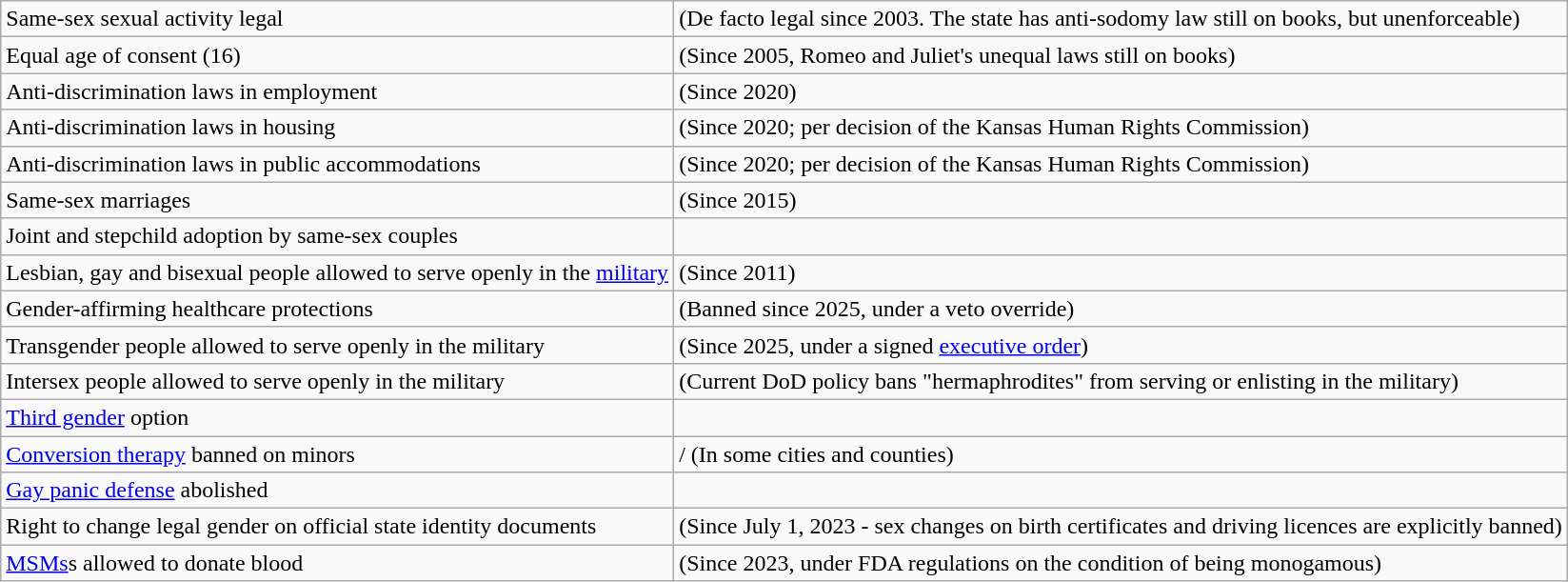<table class="wikitable">
<tr>
<td>Same-sex sexual activity legal</td>
<td> (De facto legal since 2003. The state has anti-sodomy law still on books, but unenforceable)</td>
</tr>
<tr>
<td>Equal age of consent (16)</td>
<td> (Since 2005, Romeo and Juliet's unequal laws still on books)</td>
</tr>
<tr>
<td>Anti-discrimination laws in employment</td>
<td> (Since 2020)</td>
</tr>
<tr>
<td>Anti-discrimination laws in housing</td>
<td> (Since 2020; per decision of the Kansas Human Rights Commission)</td>
</tr>
<tr>
<td>Anti-discrimination laws in public accommodations</td>
<td> (Since 2020; per decision of the Kansas Human Rights Commission)</td>
</tr>
<tr>
<td>Same-sex marriages</td>
<td> (Since 2015)</td>
</tr>
<tr>
<td>Joint and stepchild adoption by same-sex couples</td>
<td></td>
</tr>
<tr>
<td>Lesbian, gay and bisexual people allowed to serve openly in the <a href='#'>military</a></td>
<td> (Since 2011)</td>
</tr>
<tr>
<td>Gender-affirming healthcare protections</td>
<td> (Banned since 2025, under a veto override)</td>
</tr>
<tr>
<td>Transgender people allowed to serve openly in the military</td>
<td> (Since 2025, under a signed <a href='#'>executive order</a>)</td>
</tr>
<tr>
<td>Intersex people allowed to serve openly in the military</td>
<td> (Current DoD policy bans "hermaphrodites" from serving or enlisting in the military)</td>
</tr>
<tr>
<td><a href='#'>Third gender</a> option</td>
<td></td>
</tr>
<tr>
<td><a href='#'>Conversion therapy</a> banned on minors</td>
<td>/ (In some cities and counties)</td>
</tr>
<tr>
<td><a href='#'>Gay panic defense</a> abolished</td>
<td></td>
</tr>
<tr>
<td>Right to change legal gender on official state identity documents</td>
<td> (Since July 1, 2023 - sex changes on birth certificates and driving licences are explicitly banned)</td>
</tr>
<tr>
<td><a href='#'>MSMs</a>s allowed to donate blood</td>
<td> (Since 2023, under FDA regulations on the condition of being monogamous)</td>
</tr>
</table>
